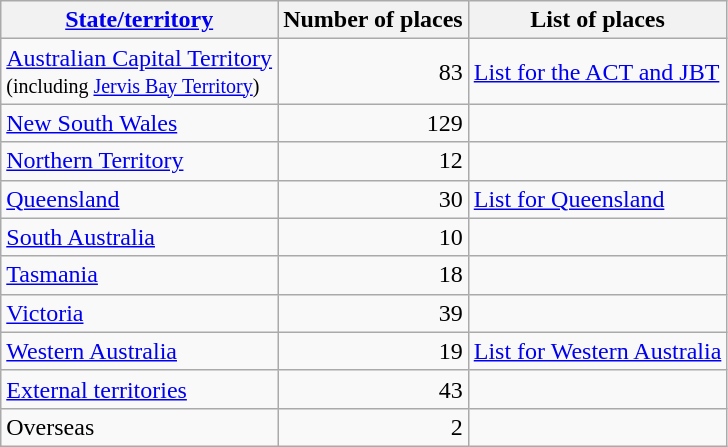<table class="wikitable sortable" style="text-align: left">
<tr>
<th><a href='#'>State/territory</a></th>
<th>Number of places</th>
<th>List of places</th>
</tr>
<tr>
<td><a href='#'>Australian Capital Territory</a><br><small>(including <a href='#'>Jervis Bay Territory</a>)</small></td>
<td align=right>83</td>
<td><a href='#'>List for the ACT and JBT</a></td>
</tr>
<tr>
<td><a href='#'>New South Wales</a></td>
<td align=right>129</td>
<td></td>
</tr>
<tr>
<td><a href='#'>Northern Territory</a></td>
<td align=right>12</td>
<td></td>
</tr>
<tr>
<td><a href='#'>Queensland</a></td>
<td align=right>30</td>
<td><a href='#'>List for Queensland</a></td>
</tr>
<tr>
<td><a href='#'>South Australia</a></td>
<td align=right>10</td>
<td></td>
</tr>
<tr>
<td><a href='#'>Tasmania</a></td>
<td align=right>18</td>
<td></td>
</tr>
<tr>
<td><a href='#'>Victoria</a></td>
<td align=right>39</td>
<td></td>
</tr>
<tr>
<td><a href='#'>Western Australia</a></td>
<td align=right>19</td>
<td><a href='#'>List for Western Australia</a></td>
</tr>
<tr>
<td><a href='#'>External territories</a></td>
<td align=right>43</td>
<td></td>
</tr>
<tr>
<td>Overseas</td>
<td align=right>2</td>
<td></td>
</tr>
</table>
